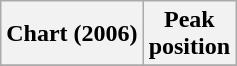<table class="wikitable sortable">
<tr>
<th scope="col">Chart (2006)</th>
<th scope="col">Peak<br>position</th>
</tr>
<tr>
</tr>
</table>
